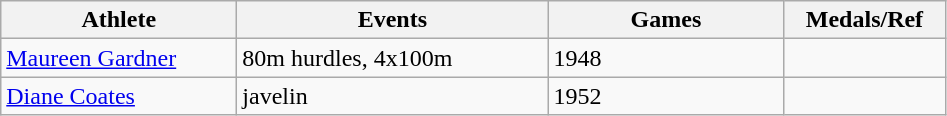<table class="wikitable">
<tr>
<th width=150>Athlete</th>
<th width=200>Events</th>
<th width=150>Games</th>
<th width=100>Medals/Ref</th>
</tr>
<tr>
<td><a href='#'>Maureen Gardner</a></td>
<td>80m hurdles, 4x100m</td>
<td>1948</td>
<td></td>
</tr>
<tr>
<td><a href='#'>Diane Coates</a></td>
<td>javelin</td>
<td>1952</td>
<td></td>
</tr>
</table>
